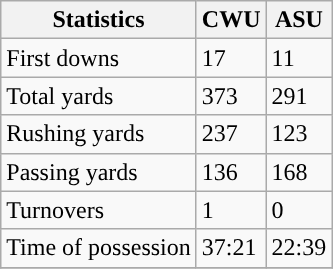<table class="wikitable" style="float: left;">
<tr>
<th>Statistics</th>
<th>CWU</th>
<th>ASU</th>
</tr>
<tr>
<td>First downs</td>
<td>17</td>
<td>11</td>
</tr>
<tr>
<td>Total yards</td>
<td>373</td>
<td>291</td>
</tr>
<tr>
<td>Rushing yards</td>
<td>237</td>
<td>123</td>
</tr>
<tr>
<td>Passing yards</td>
<td>136</td>
<td>168</td>
</tr>
<tr>
<td>Turnovers</td>
<td>1</td>
<td>0</td>
</tr>
<tr>
<td>Time of possession</td>
<td>37:21</td>
<td>22:39</td>
</tr>
<tr>
</tr>
</table>
